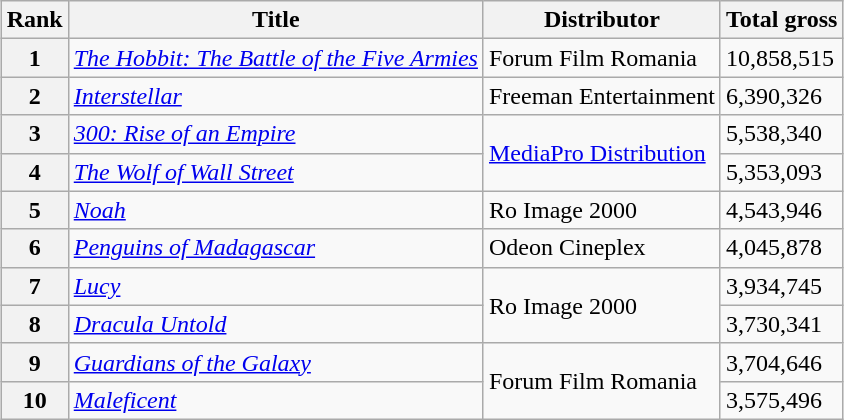<table class="wikitable sortable" style="margin:auto; margin:auto;">
<tr>
<th>Rank</th>
<th>Title</th>
<th>Distributor</th>
<th>Total gross</th>
</tr>
<tr>
<th style="text-align:center;">1</th>
<td><em><a href='#'>The Hobbit: The Battle of the Five Armies</a></em></td>
<td>Forum Film Romania</td>
<td>10,858,515</td>
</tr>
<tr>
<th style="text-align:center;">2</th>
<td><em><a href='#'>Interstellar</a></em></td>
<td>Freeman Entertainment</td>
<td>6,390,326</td>
</tr>
<tr>
<th style="text-align:center;">3</th>
<td><em><a href='#'>300: Rise of an Empire</a></em></td>
<td rowspan="2"><a href='#'>MediaPro Distribution</a></td>
<td>5,538,340</td>
</tr>
<tr>
<th style="text-align:center;">4</th>
<td><em><a href='#'>The Wolf of Wall Street</a></em></td>
<td>5,353,093</td>
</tr>
<tr>
<th style="text-align:center;">5</th>
<td><em><a href='#'>Noah</a></em></td>
<td>Ro Image 2000</td>
<td>4,543,946</td>
</tr>
<tr>
<th style="text-align:center;">6</th>
<td><em><a href='#'>Penguins of Madagascar</a></em></td>
<td>Odeon Cineplex</td>
<td>4,045,878</td>
</tr>
<tr>
<th style="text-align:center;">7</th>
<td><em><a href='#'>Lucy</a></em></td>
<td rowspan="2">Ro Image 2000</td>
<td>3,934,745</td>
</tr>
<tr>
<th style="text-align:center;">8</th>
<td><em><a href='#'>Dracula Untold</a></em></td>
<td>3,730,341</td>
</tr>
<tr>
<th style="text-align:center;">9</th>
<td><em><a href='#'>Guardians of the Galaxy</a></em></td>
<td rowspan="2">Forum Film Romania</td>
<td>3,704,646</td>
</tr>
<tr>
<th style="text-align:center;">10</th>
<td><em><a href='#'>Maleficent</a></em></td>
<td>3,575,496</td>
</tr>
</table>
